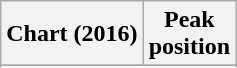<table class="wikitable sortable plainrowheaders" style="text-align:center">
<tr>
<th scope="col">Chart (2016)</th>
<th scope="col">Peak<br> position</th>
</tr>
<tr>
</tr>
<tr>
</tr>
<tr>
</tr>
</table>
